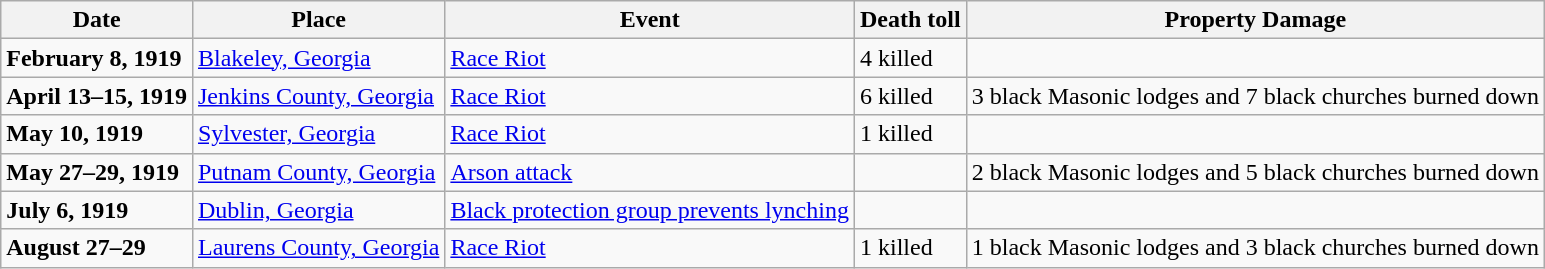<table class="wikitable" style="margin-right:1em">
<tr>
<th>Date</th>
<th>Place</th>
<th>Event</th>
<th>Death toll</th>
<th>Property Damage</th>
</tr>
<tr>
<td><strong>February 8, 1919</strong></td>
<td><a href='#'>Blakeley, Georgia</a></td>
<td><a href='#'>Race Riot</a></td>
<td>4 killed</td>
<td></td>
</tr>
<tr>
<td><strong>April 13–15, 1919</strong></td>
<td><a href='#'>Jenkins County, Georgia</a></td>
<td><a href='#'>Race Riot</a></td>
<td>6 killed</td>
<td>3 black Masonic lodges and 7 black churches burned down</td>
</tr>
<tr>
<td><strong>May 10, 1919</strong></td>
<td><a href='#'>Sylvester, Georgia</a></td>
<td><a href='#'>Race Riot</a></td>
<td>1 killed</td>
</tr>
<tr>
<td><strong>May 27–29, 1919</strong></td>
<td><a href='#'>Putnam County, Georgia</a></td>
<td><a href='#'>Arson attack</a></td>
<td></td>
<td>2 black Masonic lodges and 5 black churches burned down</td>
</tr>
<tr>
<td><strong>July 6, 1919</strong></td>
<td><a href='#'>Dublin, Georgia</a></td>
<td><a href='#'>Black protection group prevents lynching</a></td>
<td></td>
<td></td>
</tr>
<tr>
<td><strong>August 27–29</strong></td>
<td><a href='#'>Laurens County, Georgia</a></td>
<td><a href='#'>Race Riot</a></td>
<td>1 killed</td>
<td>1 black Masonic lodges and 3 black churches burned down</td>
</tr>
</table>
